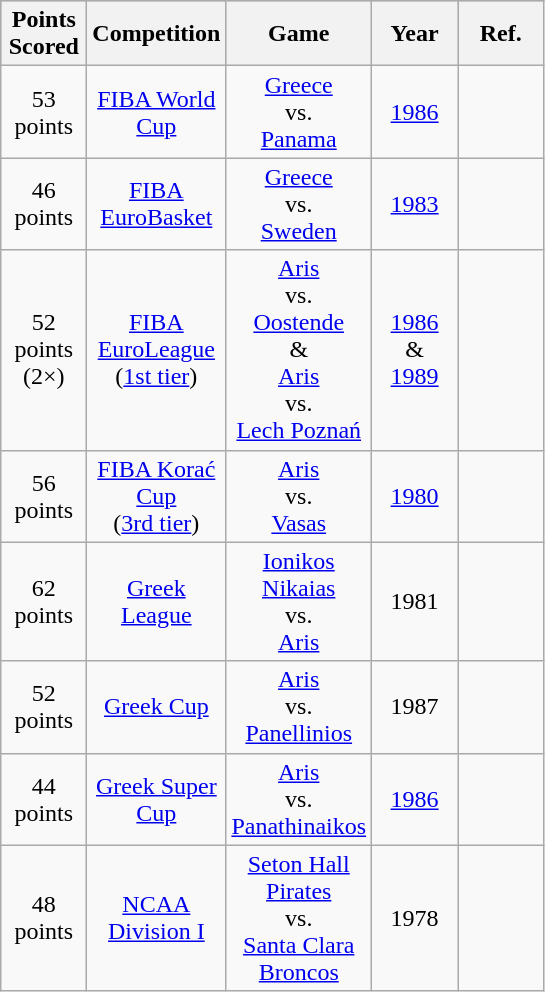<table class="wikitable"  style="text-align:center;">
<tr style="background:silver;">
<th style="width:50px;">Points Scored</th>
<th style="width:50px;">Competition</th>
<th style="width:50px;">Game</th>
<th style="width:50px;">Year</th>
<th style="width:50px;">Ref.</th>
</tr>
<tr>
<td>53 points</td>
<td><a href='#'>FIBA World Cup</a></td>
<td><a href='#'>Greece</a> <br>vs.<br> <a href='#'>Panama</a></td>
<td><a href='#'>1986</a></td>
<td></td>
</tr>
<tr>
<td>46 points</td>
<td><a href='#'>FIBA EuroBasket</a></td>
<td><a href='#'>Greece</a> <br>vs.<br> <a href='#'>Sweden</a></td>
<td><a href='#'>1983</a></td>
<td></td>
</tr>
<tr>
<td>52 points (2×)</td>
<td><a href='#'>FIBA EuroLeague</a> <br> (<a href='#'>1st tier</a>)</td>
<td><a href='#'>Aris</a> <br>vs.<br> <a href='#'>Oostende</a> <br> & <br> <a href='#'>Aris</a> <br>vs.<br> <a href='#'>Lech Poznań</a></td>
<td><a href='#'>1986</a> <br> & <br> <a href='#'>1989</a></td>
<td></td>
</tr>
<tr>
<td>56 points</td>
<td><a href='#'>FIBA Korać Cup</a> <br> (<a href='#'>3rd tier</a>)</td>
<td><a href='#'>Aris</a> <br>vs.<br> <a href='#'>Vasas</a></td>
<td><a href='#'>1980</a></td>
<td></td>
</tr>
<tr>
<td>62 points</td>
<td><a href='#'>Greek League</a></td>
<td><a href='#'>Ionikos Nikaias</a> <br>vs.<br> <a href='#'>Aris</a></td>
<td>1981</td>
<td></td>
</tr>
<tr>
<td>52 points</td>
<td><a href='#'>Greek Cup</a></td>
<td><a href='#'>Aris</a> <br>vs.<br> <a href='#'>Panellinios</a></td>
<td>1987</td>
<td></td>
</tr>
<tr>
<td>44 points</td>
<td><a href='#'>Greek Super Cup</a></td>
<td><a href='#'>Aris</a> <br>vs.<br> <a href='#'>Panathinaikos</a></td>
<td><a href='#'>1986</a></td>
<td></td>
</tr>
<tr>
<td>48 points</td>
<td><a href='#'>NCAA Division I</a></td>
<td><a href='#'>Seton Hall Pirates</a> <br>vs.<br> <a href='#'>Santa Clara Broncos</a></td>
<td>1978</td>
<td></td>
</tr>
</table>
